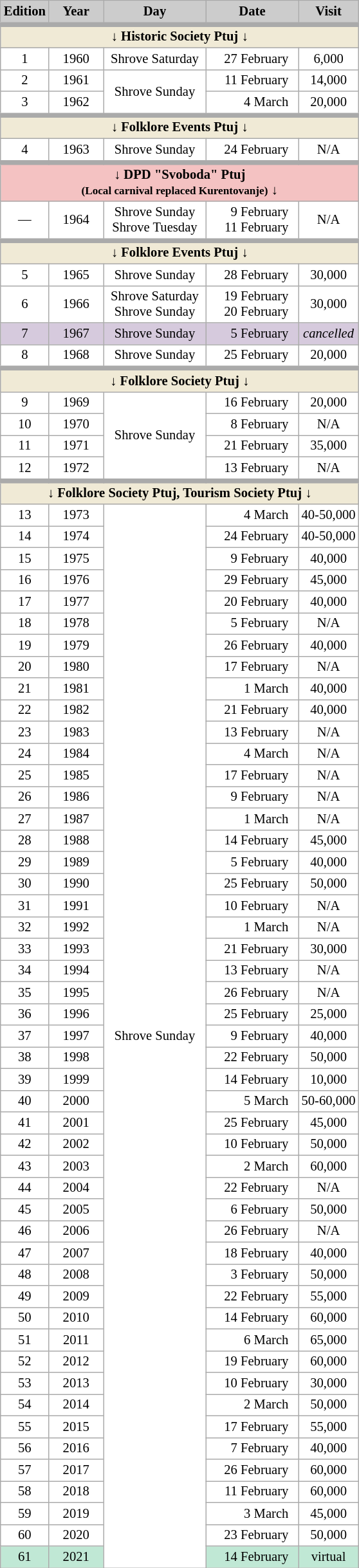<table class="wikitable plainrowheaders" style="background:#fff; font-size:86%; line-height:16px; border:grey solid 1px; border-collapse:collapse;">
<tr>
<th scope="col" style="background:#ccc; width:35px;">Edition</th>
<th scope="col" style="background:#ccc; width:50px;">Year</th>
<th scope="col" style="background:#ccc; width:100px;">Day</th>
<th scope="col" style="background:#ccc; width:89px;">Date</th>
<th scope="col" style="background:#ccc; width:100x;">Visit</th>
</tr>
<tr>
<td align=center colspan=5 bgcolor=#F0EAD6 style="border-top-width:5px"><strong>↓ Historic Society Ptuj ↓</strong></td>
</tr>
<tr>
<td align=center>1</td>
<td align=center>1960</td>
<td align=center>Shrove Saturday</td>
<td align=right>27 February  </td>
<td align=center>6,000</td>
</tr>
<tr>
<td align=center>2</td>
<td align=center>1961</td>
<td align=center rowspan=2>Shrove Sunday</td>
<td align=right>11 February  </td>
<td align=center>14,000</td>
</tr>
<tr>
<td align=center>3</td>
<td align=center>1962</td>
<td align=right>4 March  </td>
<td align=center>20,000</td>
</tr>
<tr>
<td align=center colspan=5 bgcolor=#F0EAD6 style="border-top-width:5px"><strong>↓ Folklore Events Ptuj ↓</strong></td>
</tr>
<tr>
<td align=center>4</td>
<td align=center>1963</td>
<td align=center>Shrove Sunday</td>
<td align=right>24 February  </td>
<td align=center>N/A</td>
</tr>
<tr>
<td align=center colspan=6 bgcolor=#F4C2C2 style="border-top-width:5px"><strong>↓ DPD "Svoboda" Ptuj<br><small>(Local carnival replaced Kurentovanje)</small> ↓</strong></td>
</tr>
<tr>
<td align=center>—</td>
<td align=center>1964</td>
<td align=center>Shrove Sunday<br>Shrove Tuesday</td>
<td align=right>9 February  <br>11 February  </td>
<td align=center>N/A</td>
</tr>
<tr>
<td align=center colspan=5 bgcolor=#F0EAD6 style="border-top-width:5px"><strong>↓ Folklore Events Ptuj ↓</strong></td>
</tr>
<tr>
<td align=center>5</td>
<td align=center>1965</td>
<td align=center>Shrove Sunday</td>
<td align=right>28 February  </td>
<td align=center>30,000</td>
</tr>
<tr>
<td align=center>6</td>
<td align=center>1966</td>
<td align=center>Shrove Saturday<br>Shrove Sunday</td>
<td align=right>19 February  <br>20 February  </td>
<td align=center>30,000</td>
</tr>
<tr bgcolor=#D6CADD>
<td align=center>7</td>
<td align=center>1967</td>
<td align=center>Shrove Sunday</td>
<td align=right>5 February  </td>
<td align=center colspan=2><em>cancelled</em></td>
</tr>
<tr>
<td align=center>8</td>
<td align=center>1968</td>
<td align=center>Shrove Sunday</td>
<td align=right>25 February  </td>
<td align=center>20,000</td>
</tr>
<tr>
<td align=center colspan=5 bgcolor=#F0EAD6 style="border-top-width:5px"><strong>↓ Folklore Society Ptuj ↓</strong></td>
</tr>
<tr>
<td align=center>9</td>
<td align=center>1969</td>
<td align=center rowspan=4>Shrove Sunday</td>
<td align=right>16 February  </td>
<td align=center>20,000</td>
</tr>
<tr>
<td align=center>10</td>
<td align=center>1970</td>
<td align=right>8 February  </td>
<td align=center>N/A</td>
</tr>
<tr>
<td align=center>11</td>
<td align=center>1971</td>
<td align=right>21 February  </td>
<td align=center>35,000</td>
</tr>
<tr>
<td align=center>12</td>
<td align=center>1972</td>
<td align=right>13 February  </td>
<td align=center>N/A</td>
</tr>
<tr>
<td align=center colspan=5 bgcolor=#F0EAD6 style="border-top-width:5px"><strong>↓ Folklore Society Ptuj, Tourism Society Ptuj ↓</strong></td>
</tr>
<tr>
<td align=center>13</td>
<td align=center>1973</td>
<td align=center rowspan=49>Shrove Sunday</td>
<td align=right>4 March  </td>
<td align=center>40-50,000</td>
</tr>
<tr>
<td align=center>14</td>
<td align=center>1974</td>
<td align=right>24 February  </td>
<td align=center>40-50,000</td>
</tr>
<tr>
<td align=center>15</td>
<td align=center>1975</td>
<td align=right>9 February  </td>
<td align=center>40,000</td>
</tr>
<tr>
<td align=center>16</td>
<td align=center>1976</td>
<td align=right>29 February  </td>
<td align=center>45,000</td>
</tr>
<tr>
<td align=center>17</td>
<td align=center>1977</td>
<td align=right>20 February  </td>
<td align=center>40,000</td>
</tr>
<tr>
<td align=center>18</td>
<td align=center>1978</td>
<td align=right>5 February  </td>
<td align=center>N/A</td>
</tr>
<tr>
<td align=center>19</td>
<td align=center>1979</td>
<td align=right>26 February  </td>
<td align=center>40,000</td>
</tr>
<tr>
<td align=center>20</td>
<td align=center>1980</td>
<td align=right>17 February  </td>
<td align=center>N/A</td>
</tr>
<tr>
<td align=center>21</td>
<td align=center>1981</td>
<td align=right>1 March  </td>
<td align=center>40,000</td>
</tr>
<tr>
<td align=center>22</td>
<td align=center>1982</td>
<td align=right>21 February  </td>
<td align=center>40,000</td>
</tr>
<tr>
<td align=center>23</td>
<td align=center>1983</td>
<td align=right>13 February  </td>
<td align=center>N/A</td>
</tr>
<tr>
<td align=center>24</td>
<td align=center>1984</td>
<td align=right>4 March  </td>
<td align=center>N/A</td>
</tr>
<tr>
<td align=center>25</td>
<td align=center>1985</td>
<td align=right>17 February  </td>
<td align=center>N/A</td>
</tr>
<tr>
<td align=center>26</td>
<td align=center>1986</td>
<td align=right>9 February  </td>
<td align=center>N/A</td>
</tr>
<tr>
<td align=center>27</td>
<td align=center>1987</td>
<td align=right>1 March  </td>
<td align=center>N/A</td>
</tr>
<tr>
<td align=center>28</td>
<td align=center>1988</td>
<td align=right>14 February  </td>
<td align=center>45,000</td>
</tr>
<tr>
<td align=center>29</td>
<td align=center>1989</td>
<td align=right>5 February  </td>
<td align=center>40,000</td>
</tr>
<tr>
<td align=center>30</td>
<td align=center>1990</td>
<td align=right>25 February  </td>
<td align=center>50,000</td>
</tr>
<tr>
<td align=center>31</td>
<td align=center>1991</td>
<td align=right>10 February  </td>
<td align=center>N/A</td>
</tr>
<tr>
<td align=center>32</td>
<td align=center>1992</td>
<td align=right>1 March  </td>
<td align=center>N/A</td>
</tr>
<tr>
<td align=center>33</td>
<td align=center>1993</td>
<td align=right>21 February  </td>
<td align=center>30,000</td>
</tr>
<tr>
<td align=center>34</td>
<td align=center>1994</td>
<td align=right>13 February  </td>
<td align=center>N/A</td>
</tr>
<tr>
<td align=center>35</td>
<td align=center>1995</td>
<td align=right>26 February  </td>
<td align=center>N/A</td>
</tr>
<tr>
<td align=center>36</td>
<td align=center>1996</td>
<td align=right>25 February  </td>
<td align=center>25,000</td>
</tr>
<tr>
<td align=center>37</td>
<td align=center>1997</td>
<td align=right>9 February  </td>
<td align=center>40,000</td>
</tr>
<tr>
<td align=center>38</td>
<td align=center>1998</td>
<td align=right>22 February  </td>
<td align=center>50,000</td>
</tr>
<tr>
<td align=center>39</td>
<td align=center>1999</td>
<td align=right>14 February  </td>
<td align=center>10,000</td>
</tr>
<tr>
<td align=center>40</td>
<td align=center>2000</td>
<td align=right>5 March  </td>
<td align=center>50-60,000</td>
</tr>
<tr>
<td align=center>41</td>
<td align=center>2001</td>
<td align=right>25 February  </td>
<td align=center>45,000</td>
</tr>
<tr>
<td align=center>42</td>
<td align=center>2002</td>
<td align=right>10 February  </td>
<td align=center>50,000</td>
</tr>
<tr>
<td align=center>43</td>
<td align=center>2003</td>
<td align=right>2 March  </td>
<td align=center>60,000</td>
</tr>
<tr>
<td align=center>44</td>
<td align=center>2004</td>
<td align=right>22 February  </td>
<td align=center>N/A</td>
</tr>
<tr>
<td align=center>45</td>
<td align=center>2005</td>
<td align=right>6 February  </td>
<td align=center>50,000</td>
</tr>
<tr>
<td align=center>46</td>
<td align=center>2006</td>
<td align=right>26 February  </td>
<td align=center>N/A</td>
</tr>
<tr>
<td align=center>47</td>
<td align=center>2007</td>
<td align=right>18 February  </td>
<td align=center>40,000</td>
</tr>
<tr>
<td align=center>48</td>
<td align=center>2008</td>
<td align=right>3 February  </td>
<td align=center>50,000</td>
</tr>
<tr>
<td align=center>49</td>
<td align=center>2009</td>
<td align=right>22 February  </td>
<td align=center>55,000</td>
</tr>
<tr>
<td align=center>50</td>
<td align=center>2010</td>
<td align=right>14 February  </td>
<td align=center>60,000</td>
</tr>
<tr>
<td align=center>51</td>
<td align=center>2011</td>
<td align=right>6 March  </td>
<td align=center>65,000</td>
</tr>
<tr>
<td align=center>52</td>
<td align=center>2012</td>
<td align=right>19 February  </td>
<td align=center>60,000</td>
</tr>
<tr>
<td align=center>53</td>
<td align=center>2013</td>
<td align=right>10 February  </td>
<td align=center>30,000</td>
</tr>
<tr>
<td align=center>54</td>
<td align=center>2014</td>
<td align=right>2 March  </td>
<td align=center>50,000</td>
</tr>
<tr>
<td align=center>55</td>
<td align=center>2015</td>
<td align=right>17 February  </td>
<td align=center>55,000</td>
</tr>
<tr>
<td align=center>56</td>
<td align=center>2016</td>
<td align=right>7 February  </td>
<td align=center>40,000</td>
</tr>
<tr>
<td align=center>57</td>
<td align=center>2017</td>
<td align=right>26 February  </td>
<td align=center>60,000</td>
</tr>
<tr>
<td align=center>58</td>
<td align=center>2018</td>
<td align=right>11 February  </td>
<td align=center>60,000</td>
</tr>
<tr>
<td align=center>59</td>
<td align=center>2019</td>
<td align=right>3 March  </td>
<td align=center>45,000</td>
</tr>
<tr>
<td align=center>60</td>
<td align=center>2020</td>
<td align=right>23 February  </td>
<td align=center>50,000</td>
</tr>
<tr bgcolor=#C0E8D5>
<td align=center>61</td>
<td align=center>2021</td>
<td align=right>14 February  </td>
<td align=center>virtual</td>
</tr>
</table>
